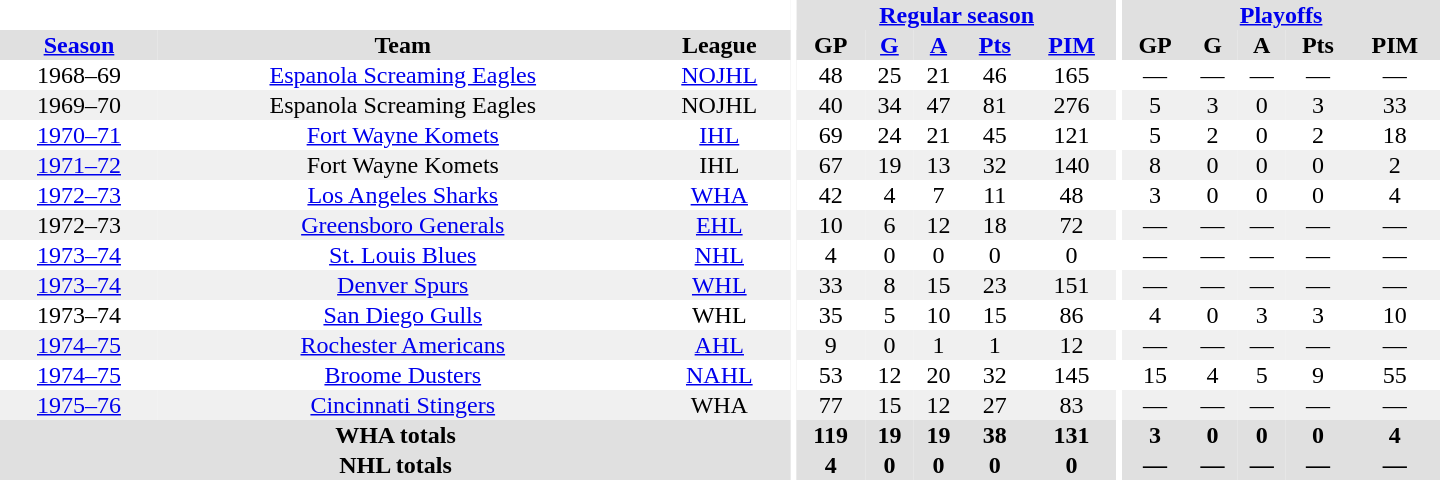<table border="0" cellpadding="1" cellspacing="0" style="text-align:center; width:60em">
<tr bgcolor="#e0e0e0">
<th colspan="3" bgcolor="#ffffff"></th>
<th rowspan="100" bgcolor="#ffffff"></th>
<th colspan="5"><a href='#'>Regular season</a></th>
<th rowspan="100" bgcolor="#ffffff"></th>
<th colspan="5"><a href='#'>Playoffs</a></th>
</tr>
<tr bgcolor="#e0e0e0">
<th><a href='#'>Season</a></th>
<th>Team</th>
<th>League</th>
<th>GP</th>
<th><a href='#'>G</a></th>
<th><a href='#'>A</a></th>
<th><a href='#'>Pts</a></th>
<th><a href='#'>PIM</a></th>
<th>GP</th>
<th>G</th>
<th>A</th>
<th>Pts</th>
<th>PIM</th>
</tr>
<tr>
<td>1968–69</td>
<td><a href='#'>Espanola Screaming Eagles</a></td>
<td><a href='#'>NOJHL</a></td>
<td>48</td>
<td>25</td>
<td>21</td>
<td>46</td>
<td>165</td>
<td>—</td>
<td>—</td>
<td>—</td>
<td>—</td>
<td>—</td>
</tr>
<tr bgcolor="#f0f0f0">
<td>1969–70</td>
<td>Espanola Screaming Eagles</td>
<td>NOJHL</td>
<td>40</td>
<td>34</td>
<td>47</td>
<td>81</td>
<td>276</td>
<td>5</td>
<td>3</td>
<td>0</td>
<td>3</td>
<td>33</td>
</tr>
<tr>
<td><a href='#'>1970–71</a></td>
<td><a href='#'>Fort Wayne Komets</a></td>
<td><a href='#'>IHL</a></td>
<td>69</td>
<td>24</td>
<td>21</td>
<td>45</td>
<td>121</td>
<td>5</td>
<td>2</td>
<td>0</td>
<td>2</td>
<td>18</td>
</tr>
<tr bgcolor="#f0f0f0">
<td><a href='#'>1971–72</a></td>
<td>Fort Wayne Komets</td>
<td>IHL</td>
<td>67</td>
<td>19</td>
<td>13</td>
<td>32</td>
<td>140</td>
<td>8</td>
<td>0</td>
<td>0</td>
<td>0</td>
<td>2</td>
</tr>
<tr>
<td><a href='#'>1972–73</a></td>
<td><a href='#'>Los Angeles Sharks</a></td>
<td><a href='#'>WHA</a></td>
<td>42</td>
<td>4</td>
<td>7</td>
<td>11</td>
<td>48</td>
<td>3</td>
<td>0</td>
<td>0</td>
<td>0</td>
<td>4</td>
</tr>
<tr bgcolor="#f0f0f0">
<td>1972–73</td>
<td><a href='#'>Greensboro Generals</a></td>
<td><a href='#'>EHL</a></td>
<td>10</td>
<td>6</td>
<td>12</td>
<td>18</td>
<td>72</td>
<td>—</td>
<td>—</td>
<td>—</td>
<td>—</td>
<td>—</td>
</tr>
<tr>
<td><a href='#'>1973–74</a></td>
<td><a href='#'>St. Louis Blues</a></td>
<td><a href='#'>NHL</a></td>
<td>4</td>
<td>0</td>
<td>0</td>
<td>0</td>
<td>0</td>
<td>—</td>
<td>—</td>
<td>—</td>
<td>—</td>
<td>—</td>
</tr>
<tr bgcolor="#f0f0f0">
<td><a href='#'>1973–74</a></td>
<td><a href='#'>Denver Spurs</a></td>
<td><a href='#'>WHL</a></td>
<td>33</td>
<td>8</td>
<td>15</td>
<td>23</td>
<td>151</td>
<td>—</td>
<td>—</td>
<td>—</td>
<td>—</td>
<td>—</td>
</tr>
<tr>
<td>1973–74</td>
<td><a href='#'>San Diego Gulls</a></td>
<td>WHL</td>
<td>35</td>
<td>5</td>
<td>10</td>
<td>15</td>
<td>86</td>
<td>4</td>
<td>0</td>
<td>3</td>
<td>3</td>
<td>10</td>
</tr>
<tr bgcolor="#f0f0f0">
<td><a href='#'>1974–75</a></td>
<td><a href='#'>Rochester Americans</a></td>
<td><a href='#'>AHL</a></td>
<td>9</td>
<td>0</td>
<td>1</td>
<td>1</td>
<td>12</td>
<td>—</td>
<td>—</td>
<td>—</td>
<td>—</td>
<td>—</td>
</tr>
<tr>
<td><a href='#'>1974–75</a></td>
<td><a href='#'>Broome Dusters</a></td>
<td><a href='#'>NAHL</a></td>
<td>53</td>
<td>12</td>
<td>20</td>
<td>32</td>
<td>145</td>
<td>15</td>
<td>4</td>
<td>5</td>
<td>9</td>
<td>55</td>
</tr>
<tr bgcolor="#f0f0f0">
<td><a href='#'>1975–76</a></td>
<td><a href='#'>Cincinnati Stingers</a></td>
<td>WHA</td>
<td>77</td>
<td>15</td>
<td>12</td>
<td>27</td>
<td>83</td>
<td>—</td>
<td>—</td>
<td>—</td>
<td>—</td>
<td>—</td>
</tr>
<tr bgcolor="#e0e0e0">
<th colspan="3">WHA totals</th>
<th>119</th>
<th>19</th>
<th>19</th>
<th>38</th>
<th>131</th>
<th>3</th>
<th>0</th>
<th>0</th>
<th>0</th>
<th>4</th>
</tr>
<tr bgcolor="#e0e0e0">
<th colspan="3">NHL totals</th>
<th>4</th>
<th>0</th>
<th>0</th>
<th>0</th>
<th>0</th>
<th>—</th>
<th>—</th>
<th>—</th>
<th>—</th>
<th>—</th>
</tr>
</table>
